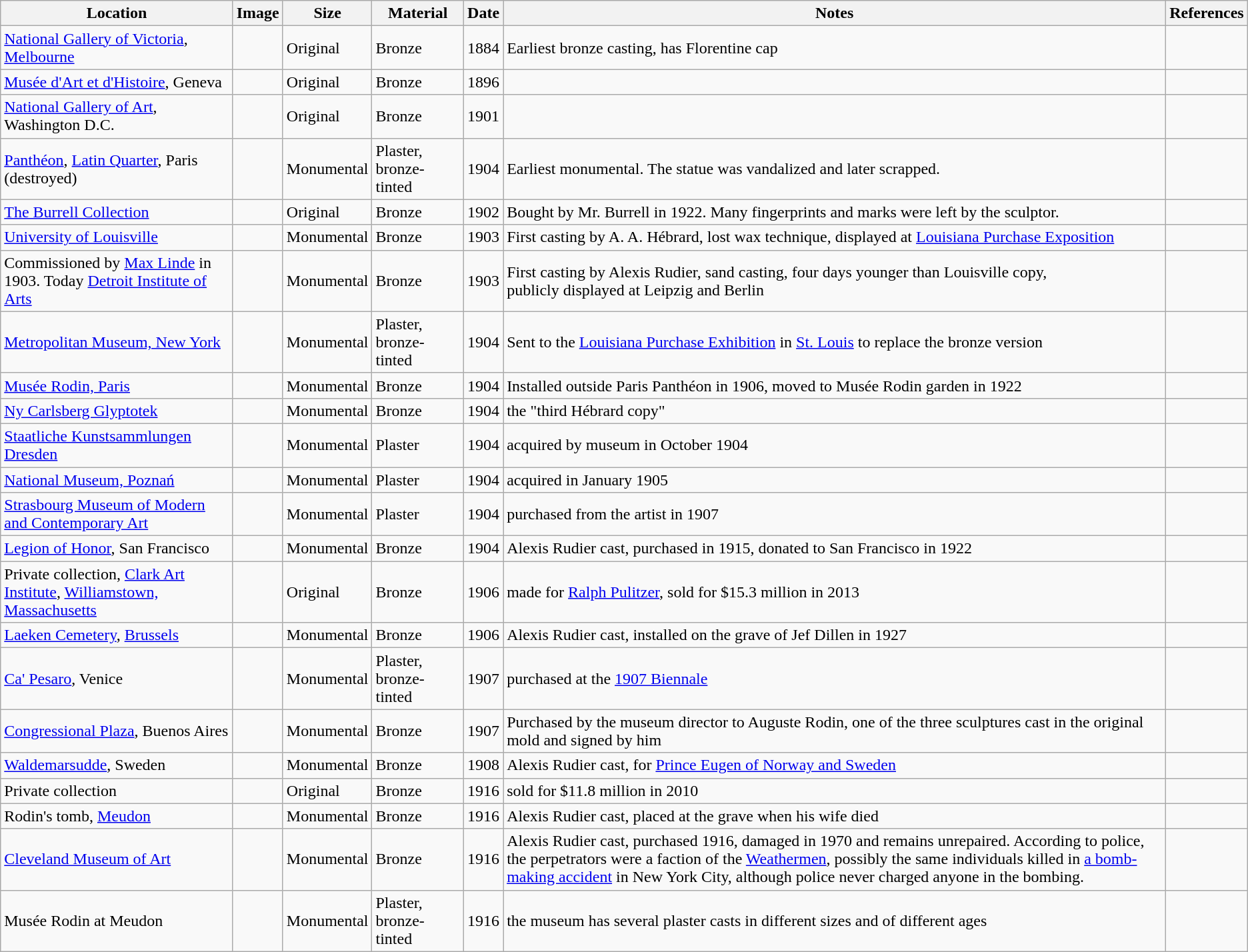<table class="wikitable sortable">
<tr>
<th>Location</th>
<th>Image</th>
<th>Size</th>
<th>Material</th>
<th>Date</th>
<th>Notes</th>
<th>References</th>
</tr>
<tr>
<td><a href='#'>National Gallery of Victoria</a>, <a href='#'>Melbourne</a></td>
<td></td>
<td>Original</td>
<td>Bronze</td>
<td>1884</td>
<td>Earliest bronze casting, has Florentine cap</td>
<td></td>
</tr>
<tr>
<td><a href='#'>Musée d'Art et d'Histoire</a>, Geneva</td>
<td></td>
<td>Original</td>
<td>Bronze</td>
<td>1896</td>
<td></td>
<td></td>
</tr>
<tr>
<td><a href='#'>National Gallery of Art</a>, Washington D.C.</td>
<td></td>
<td>Original</td>
<td>Bronze</td>
<td>1901</td>
<td></td>
<td></td>
</tr>
<tr>
<td><a href='#'>Panthéon</a>, <a href='#'>Latin Quarter</a>, Paris (destroyed)</td>
<td></td>
<td>Monumental</td>
<td>Plaster, bronze-tinted</td>
<td>1904</td>
<td>Earliest monumental. The statue was vandalized and later scrapped.</td>
<td></td>
</tr>
<tr>
<td><a href='#'>The Burrell Collection</a></td>
<td></td>
<td>Original</td>
<td>Bronze</td>
<td>1902</td>
<td>Bought by Mr. Burrell in 1922. Many fingerprints and marks were left by the sculptor.</td>
<td></td>
</tr>
<tr>
<td><a href='#'>University of Louisville</a></td>
<td></td>
<td>Monumental</td>
<td>Bronze</td>
<td>1903</td>
<td>First casting by A. A. Hébrard, lost wax technique, displayed at <a href='#'>Louisiana Purchase Exposition</a></td>
<td></td>
</tr>
<tr>
<td>Commissioned by <a href='#'>Max Linde</a> in 1903. Today <a href='#'>Detroit Institute of Arts</a></td>
<td></td>
<td>Monumental</td>
<td>Bronze</td>
<td>1903</td>
<td>First casting by Alexis Rudier, sand casting, four days younger than Louisville copy, <br>publicly displayed at Leipzig and Berlin</td>
<td></td>
</tr>
<tr>
<td><a href='#'>Metropolitan Museum, New York</a></td>
<td></td>
<td>Monumental</td>
<td>Plaster, bronze-tinted</td>
<td>1904</td>
<td>Sent to the <a href='#'>Louisiana Purchase Exhibition</a> in <a href='#'>St. Louis</a> to replace the bronze version</td>
<td></td>
</tr>
<tr>
<td><a href='#'>Musée Rodin, Paris</a></td>
<td></td>
<td>Monumental</td>
<td>Bronze</td>
<td>1904</td>
<td>Installed outside Paris Panthéon in 1906, moved to Musée Rodin garden in 1922</td>
<td></td>
</tr>
<tr>
<td><a href='#'>Ny Carlsberg Glyptotek</a></td>
<td></td>
<td>Monumental</td>
<td>Bronze</td>
<td>1904</td>
<td>the "third Hébrard copy"</td>
<td></td>
</tr>
<tr>
<td><a href='#'>Staatliche Kunstsammlungen Dresden</a></td>
<td></td>
<td>Monumental</td>
<td>Plaster</td>
<td>1904</td>
<td>acquired by museum in October 1904</td>
<td></td>
</tr>
<tr>
<td><a href='#'>National Museum, Poznań</a></td>
<td></td>
<td>Monumental</td>
<td>Plaster</td>
<td>1904</td>
<td>acquired in January 1905</td>
<td></td>
</tr>
<tr>
<td><a href='#'>Strasbourg Museum of Modern and Contemporary Art</a></td>
<td></td>
<td>Monumental</td>
<td>Plaster</td>
<td>1904</td>
<td>purchased from the artist in 1907</td>
<td></td>
</tr>
<tr>
<td><a href='#'>Legion of Honor</a>, San Francisco</td>
<td></td>
<td>Monumental</td>
<td>Bronze</td>
<td>1904</td>
<td>Alexis Rudier cast, purchased in 1915, donated to San Francisco in 1922</td>
<td></td>
</tr>
<tr>
<td>Private collection, <a href='#'>Clark Art Institute</a>, <a href='#'>Williamstown, Massachusetts</a></td>
<td></td>
<td>Original</td>
<td>Bronze</td>
<td>1906</td>
<td>made for <a href='#'>Ralph Pulitzer</a>, sold for $15.3 million in 2013</td>
<td></td>
</tr>
<tr>
<td><a href='#'>Laeken Cemetery</a>, <a href='#'>Brussels</a></td>
<td></td>
<td>Monumental</td>
<td>Bronze</td>
<td>1906</td>
<td>Alexis Rudier cast, installed on the grave of Jef Dillen in 1927</td>
<td></td>
</tr>
<tr>
<td><a href='#'>Ca' Pesaro</a>, Venice</td>
<td></td>
<td>Monumental</td>
<td>Plaster, bronze-tinted</td>
<td>1907</td>
<td>purchased at the <a href='#'>1907 Biennale</a></td>
<td></td>
</tr>
<tr>
<td><a href='#'>Congressional Plaza</a>, Buenos Aires</td>
<td></td>
<td>Monumental</td>
<td>Bronze</td>
<td>1907</td>
<td>Purchased by the museum director to Auguste Rodin, one of the three sculptures cast in the original mold and signed by him</td>
<td></td>
</tr>
<tr>
<td><a href='#'>Waldemarsudde</a>, Sweden</td>
<td></td>
<td>Monumental</td>
<td>Bronze</td>
<td>1908</td>
<td>Alexis Rudier cast, for <a href='#'>Prince Eugen of Norway and Sweden</a></td>
<td></td>
</tr>
<tr>
<td>Private collection</td>
<td></td>
<td>Original</td>
<td>Bronze</td>
<td>1916</td>
<td>sold for $11.8 million in 2010</td>
<td></td>
</tr>
<tr>
<td>Rodin's tomb, <a href='#'>Meudon</a></td>
<td></td>
<td>Monumental</td>
<td>Bronze</td>
<td>1916</td>
<td>Alexis Rudier cast, placed at the grave when his wife died</td>
<td></td>
</tr>
<tr>
<td><a href='#'>Cleveland Museum of Art</a></td>
<td></td>
<td>Monumental</td>
<td>Bronze</td>
<td>1916</td>
<td>Alexis Rudier cast, purchased 1916, damaged in 1970 and remains unrepaired. According to police, the perpetrators were a faction of the <a href='#'>Weathermen</a>, possibly the same individuals killed in <a href='#'>a bomb-making accident</a> in New York City, although police never charged anyone in the bombing.</td>
<td></td>
</tr>
<tr>
<td>Musée Rodin at Meudon</td>
<td></td>
<td>Monumental</td>
<td>Plaster, bronze-tinted</td>
<td>1916</td>
<td>the museum has several plaster casts in different sizes and of different ages</td>
<td></td>
</tr>
</table>
